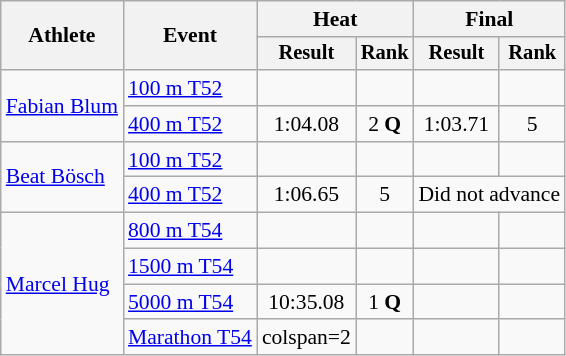<table class="wikitable" style="font-size:90%">
<tr>
<th rowspan="2">Athlete</th>
<th rowspan="2">Event</th>
<th colspan="2">Heat</th>
<th colspan="2">Final</th>
</tr>
<tr style="font-size:95%">
<th>Result</th>
<th>Rank</th>
<th>Result</th>
<th>Rank</th>
</tr>
<tr align=center>
<td align=left rowspan=2><a href='#'>Fabian Blum</a></td>
<td align=left><a href='#'>100 m T52</a></td>
<td></td>
<td></td>
<td></td>
<td></td>
</tr>
<tr align=center>
<td align=left><a href='#'>400 m T52</a></td>
<td>1:04.08</td>
<td>2 <strong>Q</strong></td>
<td>1:03.71</td>
<td>5</td>
</tr>
<tr align=center>
<td align=left rowspan=2><a href='#'>Beat Bösch</a></td>
<td align=left><a href='#'>100 m T52</a></td>
<td></td>
<td></td>
<td></td>
<td></td>
</tr>
<tr align=center>
<td align=left><a href='#'>400 m T52</a></td>
<td>1:06.65</td>
<td>5</td>
<td colspan=2>Did not advance</td>
</tr>
<tr align=center>
<td align=left rowspan=4><a href='#'>Marcel Hug</a></td>
<td align=left><a href='#'>800 m T54</a></td>
<td></td>
<td></td>
<td></td>
<td></td>
</tr>
<tr align=center>
<td align=left><a href='#'>1500 m T54</a></td>
<td></td>
<td></td>
<td></td>
<td></td>
</tr>
<tr align=center>
<td align=left><a href='#'>5000 m T54</a></td>
<td>10:35.08</td>
<td>1 <strong>Q</strong></td>
<td></td>
<td></td>
</tr>
<tr align=center>
<td align=left><a href='#'>Marathon T54</a></td>
<td>colspan=2 </td>
<td></td>
<td></td>
</tr>
</table>
